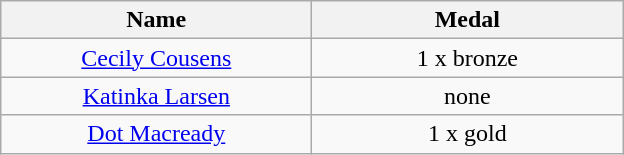<table class="wikitable" style="text-align: center">
<tr>
<th width=200>Name</th>
<th width=200>Medal</th>
</tr>
<tr>
<td><a href='#'>Cecily Cousens</a></td>
<td>1 x bronze</td>
</tr>
<tr>
<td><a href='#'>Katinka Larsen</a></td>
<td>none</td>
</tr>
<tr>
<td><a href='#'>Dot Macready</a></td>
<td>1 x gold</td>
</tr>
</table>
